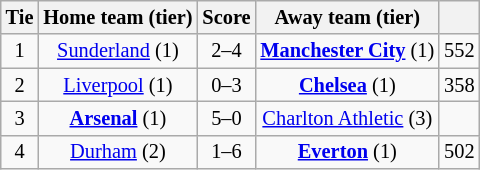<table class="wikitable" style="text-align:center; font-size:85%">
<tr>
<th>Tie</th>
<th>Home team (tier)</th>
<th>Score</th>
<th>Away team (tier)</th>
<th></th>
</tr>
<tr>
<td>1</td>
<td><a href='#'>Sunderland</a> (1)</td>
<td>2–4 </td>
<td><strong><a href='#'>Manchester City</a></strong> (1)</td>
<td>552</td>
</tr>
<tr>
<td>2</td>
<td><a href='#'>Liverpool</a> (1)</td>
<td>0–3</td>
<td><strong><a href='#'>Chelsea</a></strong> (1)</td>
<td>358</td>
</tr>
<tr>
<td>3</td>
<td><strong><a href='#'>Arsenal</a></strong> (1)</td>
<td>5–0</td>
<td><a href='#'>Charlton Athletic</a> (3)</td>
<td></td>
</tr>
<tr>
<td>4</td>
<td><a href='#'>Durham</a> (2)</td>
<td>1–6</td>
<td><strong><a href='#'>Everton</a></strong> (1)</td>
<td>502</td>
</tr>
</table>
